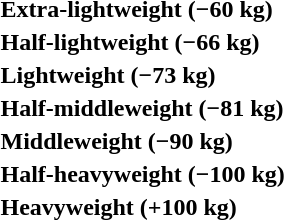<table>
<tr>
<th rowspan=2 style="text-align:left;">Extra-lightweight (−60 kg)</th>
<td rowspan=2></td>
<td rowspan=2></td>
<td></td>
</tr>
<tr>
<td></td>
</tr>
<tr>
<th rowspan=2 style="text-align:left;">Half-lightweight (−66 kg)</th>
<td rowspan=2></td>
<td rowspan=2></td>
<td></td>
</tr>
<tr>
<td></td>
</tr>
<tr>
<th rowspan=2 style="text-align:left;">Lightweight (−73 kg)</th>
<td rowspan=2></td>
<td rowspan=2></td>
<td></td>
</tr>
<tr>
<td></td>
</tr>
<tr>
<th rowspan=2 style="text-align:left;">Half-middleweight (−81 kg)</th>
<td rowspan=2></td>
<td rowspan=2></td>
<td></td>
</tr>
<tr>
<td></td>
</tr>
<tr>
<th rowspan=2 style="text-align:left;">Middleweight (−90 kg)</th>
<td rowspan=2></td>
<td rowspan=2></td>
<td></td>
</tr>
<tr>
<td></td>
</tr>
<tr>
<th rowspan=2 style="text-align:left;">Half-heavyweight (−100 kg)</th>
<td rowspan=2></td>
<td rowspan=2></td>
<td></td>
</tr>
<tr>
<td></td>
</tr>
<tr>
<th rowspan=2 style="text-align:left;">Heavyweight (+100 kg)</th>
<td rowspan=2></td>
<td rowspan=2></td>
<td></td>
</tr>
<tr>
<td></td>
</tr>
</table>
